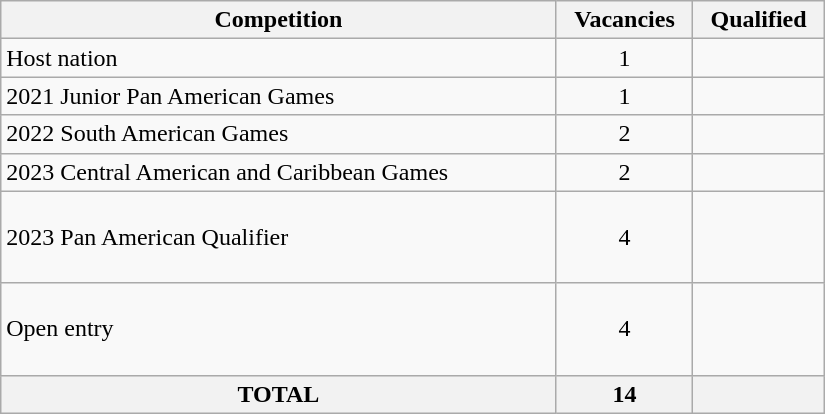<table class = "wikitable" width=550>
<tr>
<th>Competition</th>
<th>Vacancies</th>
<th>Qualified</th>
</tr>
<tr>
<td>Host nation</td>
<td align="center">1</td>
<td></td>
</tr>
<tr>
<td>2021 Junior Pan American Games</td>
<td align="center">1</td>
<td></td>
</tr>
<tr>
<td>2022 South American Games</td>
<td align="center">2</td>
<td><br></td>
</tr>
<tr>
<td>2023 Central American and Caribbean Games</td>
<td align="center">2</td>
<td><br></td>
</tr>
<tr>
<td>2023 Pan American Qualifier</td>
<td align="center">4</td>
<td><br><br><br></td>
</tr>
<tr>
<td>Open entry</td>
<td align="center">4</td>
<td><br><br><br></td>
</tr>
<tr>
<th>TOTAL</th>
<th>14</th>
<th></th>
</tr>
</table>
